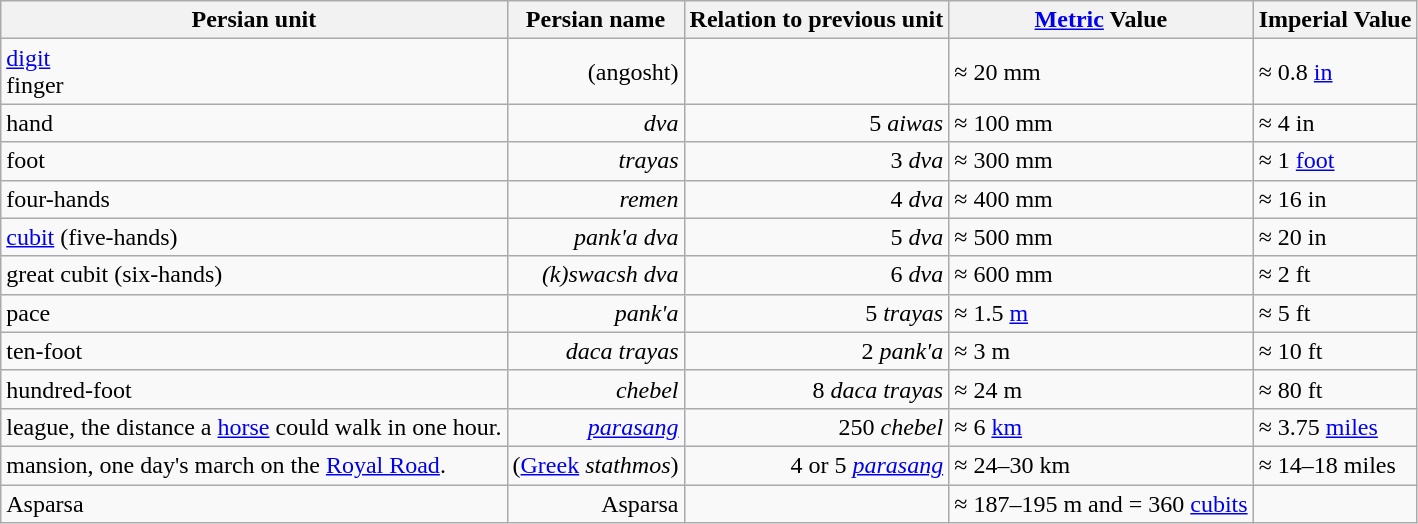<table class="wikitable">
<tr>
<th colspan=1>Persian unit</th>
<th>Persian name</th>
<th>Relation to previous unit</th>
<th><a href='#'>Metric</a> Value</th>
<th>Imperial Value</th>
</tr>
<tr>
<td><a href='#'>digit</a><br>finger</td>
<td align=right> (angosht)</td>
<td align=right></td>
<td>≈ 20 mm</td>
<td>≈ 0.8 <a href='#'>in</a></td>
</tr>
<tr>
<td>hand</td>
<td align=right><em>dva</em></td>
<td align=right>5 <em>aiwas</em></td>
<td>≈ 100 mm</td>
<td>≈ 4 in</td>
</tr>
<tr>
<td>foot</td>
<td align=right><em>trayas</em></td>
<td align=right>3 <em>dva</em></td>
<td>≈ 300 mm</td>
<td>≈ 1 <a href='#'>foot</a></td>
</tr>
<tr>
<td>four-hands</td>
<td align=right><em>remen</em></td>
<td align=right>4 <em>dva</em></td>
<td>≈ 400 mm</td>
<td>≈ 16 in</td>
</tr>
<tr>
<td><a href='#'>cubit</a> (five-hands)</td>
<td align=right><em>pank'a dva</em></td>
<td align=right>5 <em>dva</em></td>
<td>≈ 500 mm</td>
<td>≈ 20 in</td>
</tr>
<tr>
<td>great cubit (six-hands)</td>
<td align=right><em>(k)swacsh dva</em></td>
<td align=right>6 <em>dva</em></td>
<td>≈ 600 mm</td>
<td>≈ 2 ft</td>
</tr>
<tr>
<td>pace</td>
<td align=right><em>pank'a</em></td>
<td align=right>5 <em>trayas</em></td>
<td>≈ 1.5 <a href='#'>m</a></td>
<td>≈ 5 ft</td>
</tr>
<tr>
<td>ten-foot</td>
<td align=right><em>daca trayas</em></td>
<td align=right>2 <em>pank'a</em></td>
<td>≈ 3 m</td>
<td>≈ 10 ft</td>
</tr>
<tr>
<td>hundred-foot</td>
<td align=right><em>chebel</em></td>
<td align=right>8 <em>daca trayas</em></td>
<td>≈ 24 m</td>
<td>≈ 80 ft</td>
</tr>
<tr>
<td>league, the distance a <a href='#'>horse</a> could walk in one hour.</td>
<td align=right><em><a href='#'>parasang</a></em></td>
<td align=right>250 <em>chebel</em></td>
<td>≈ 6 <a href='#'>km</a></td>
<td>≈ 3.75 <a href='#'>miles</a></td>
</tr>
<tr>
<td>mansion, one day's march on the <a href='#'>Royal Road</a>.</td>
<td align=right>(<a href='#'>Greek</a> <em>stathmos</em>)</td>
<td align=right>4 or 5 <em><a href='#'>parasang</a></em></td>
<td>≈ 24–30 km</td>
<td>≈ 14–18 miles</td>
</tr>
<tr>
<td>Asparsa</td>
<td align=right>Asparsa</td>
<td align=right></td>
<td>≈ 187–195 m and = 360 <a href='#'>cubits</a></td>
<td></td>
</tr>
</table>
